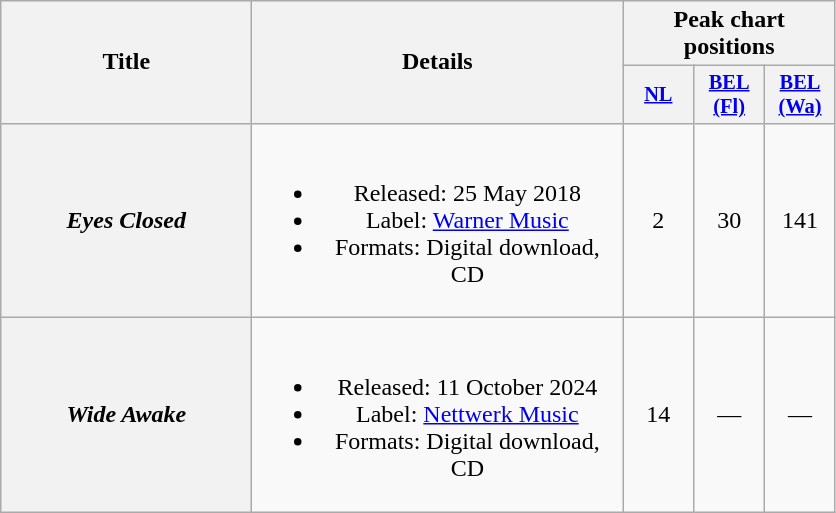<table class="wikitable plainrowheaders" style="text-align:center;">
<tr>
<th scope="col" rowspan="2" style="width:10em;">Title</th>
<th scope="col" rowspan="2" style="width:15em;">Details</th>
<th scope="col" colspan="3">Peak chart positions</th>
</tr>
<tr>
<th scope="col" style="width:3em;font-size:85%;"><a href='#'>NL</a><br></th>
<th scope="col" style="width:3em;font-size:85%;"><a href='#'>BEL<br>(Fl)</a><br></th>
<th scope="col" style="width:3em;font-size:85%;"><a href='#'>BEL<br>(Wa)</a><br></th>
</tr>
<tr>
<th scope="row"><em>Eyes Closed</em></th>
<td><br><ul><li>Released: 25 May 2018</li><li>Label: <a href='#'>Warner Music</a></li><li>Formats: Digital download, CD</li></ul></td>
<td>2</td>
<td>30</td>
<td>141</td>
</tr>
<tr>
<th scope="row"><em>Wide Awake</em></th>
<td><br><ul><li>Released: 11 October 2024</li><li>Label: <a href='#'>Nettwerk Music</a></li><li>Formats: Digital download, CD</li></ul></td>
<td>14</td>
<td>—</td>
<td>—</td>
</tr>
</table>
